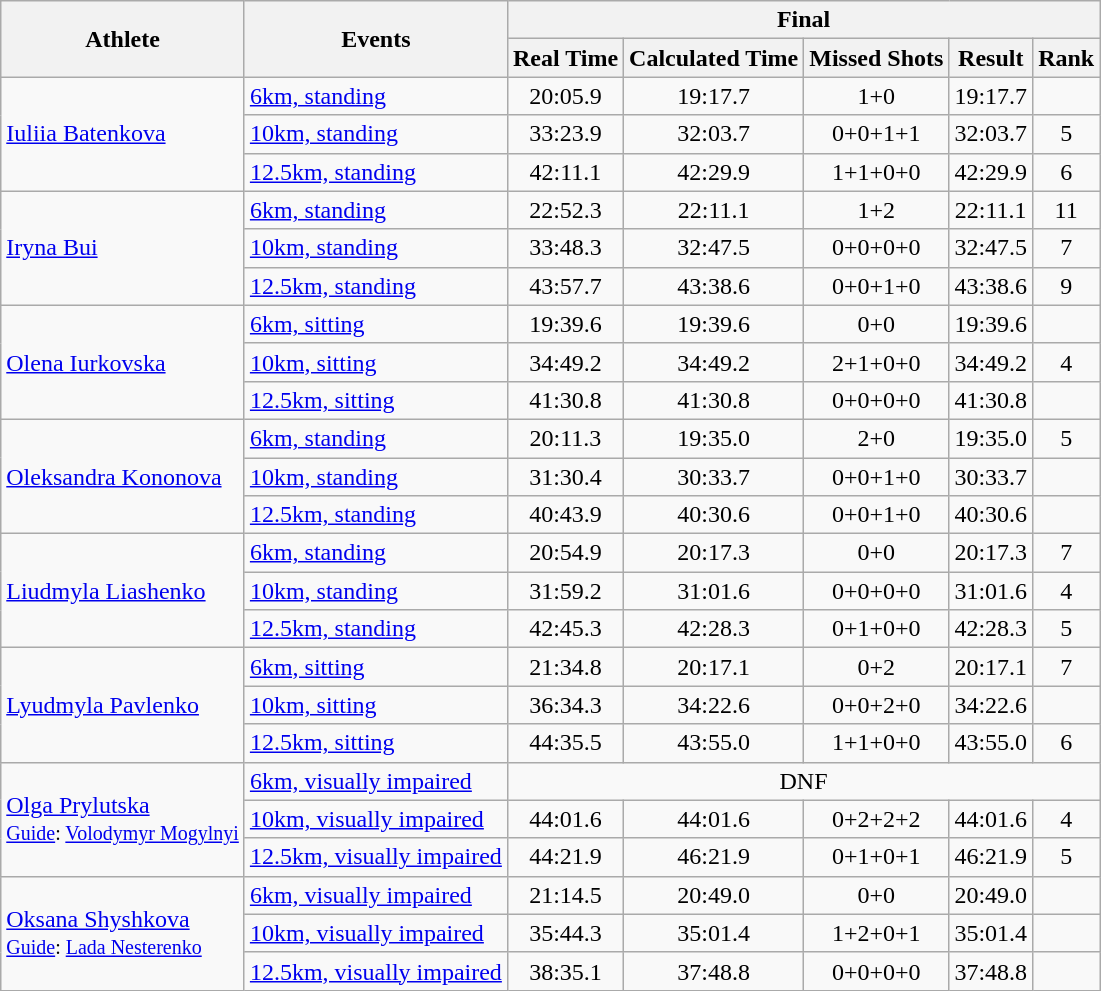<table class="wikitable" style="font-size:100%">
<tr>
<th rowspan="2">Athlete</th>
<th rowspan="2">Events</th>
<th colspan="5">Final</th>
</tr>
<tr>
<th>Real Time</th>
<th>Calculated Time</th>
<th>Missed Shots</th>
<th>Result</th>
<th>Rank</th>
</tr>
<tr>
<td rowspan=3><a href='#'>Iuliia Batenkova</a></td>
<td><a href='#'>6km, standing</a></td>
<td align="center">20:05.9</td>
<td align="center">19:17.7</td>
<td align="center">1+0</td>
<td align="center">19:17.7</td>
<td align="center"></td>
</tr>
<tr>
<td><a href='#'>10km, standing</a></td>
<td align="center">33:23.9</td>
<td align="center">32:03.7</td>
<td align="center">0+0+1+1</td>
<td align="center">32:03.7</td>
<td align="center">5</td>
</tr>
<tr>
<td><a href='#'>12.5km, standing</a></td>
<td align="center">42:11.1</td>
<td align="center">42:29.9</td>
<td align="center">1+1+0+0</td>
<td align="center">42:29.9</td>
<td align="center">6</td>
</tr>
<tr>
<td rowspan=3><a href='#'>Iryna Bui</a></td>
<td><a href='#'>6km, standing</a></td>
<td align="center">22:52.3</td>
<td align="center">22:11.1</td>
<td align="center">1+2</td>
<td align="center">22:11.1</td>
<td align="center">11</td>
</tr>
<tr>
<td><a href='#'>10km, standing</a></td>
<td align="center">33:48.3</td>
<td align="center">32:47.5</td>
<td align="center">0+0+0+0</td>
<td align="center">32:47.5</td>
<td align="center">7</td>
</tr>
<tr>
<td><a href='#'>12.5km, standing</a></td>
<td align="center">43:57.7</td>
<td align="center">43:38.6</td>
<td align="center">0+0+1+0</td>
<td align="center">43:38.6</td>
<td align="center">9</td>
</tr>
<tr>
<td rowspan=3><a href='#'>Olena Iurkovska</a></td>
<td><a href='#'>6km, sitting</a></td>
<td align="center">19:39.6</td>
<td align="center">19:39.6</td>
<td align="center">0+0</td>
<td align="center">19:39.6</td>
<td align="center"></td>
</tr>
<tr>
<td><a href='#'>10km, sitting</a></td>
<td align="center">34:49.2</td>
<td align="center">34:49.2</td>
<td align="center">2+1+0+0</td>
<td align="center">34:49.2</td>
<td align="center">4</td>
</tr>
<tr>
<td><a href='#'>12.5km, sitting</a></td>
<td align="center">41:30.8</td>
<td align="center">41:30.8</td>
<td align="center">0+0+0+0</td>
<td align="center">41:30.8</td>
<td align="center"></td>
</tr>
<tr>
<td rowspan=3><a href='#'>Oleksandra Kononova</a></td>
<td><a href='#'>6km, standing</a></td>
<td align="center">20:11.3</td>
<td align="center">19:35.0</td>
<td align="center">2+0</td>
<td align="center">19:35.0</td>
<td align="center">5</td>
</tr>
<tr>
<td><a href='#'>10km, standing</a></td>
<td align="center">31:30.4</td>
<td align="center">30:33.7</td>
<td align="center">0+0+1+0</td>
<td align="center">30:33.7</td>
<td align="center"></td>
</tr>
<tr>
<td><a href='#'>12.5km, standing</a></td>
<td align="center">40:43.9</td>
<td align="center">40:30.6</td>
<td align="center">0+0+1+0</td>
<td align="center">40:30.6</td>
<td align="center"></td>
</tr>
<tr>
<td rowspan=3><a href='#'>Liudmyla Liashenko</a></td>
<td><a href='#'>6km, standing</a></td>
<td align="center">20:54.9</td>
<td align="center">20:17.3</td>
<td align="center">0+0</td>
<td align="center">20:17.3</td>
<td align="center">7</td>
</tr>
<tr>
<td><a href='#'>10km, standing</a></td>
<td align="center">31:59.2</td>
<td align="center">31:01.6</td>
<td align="center">0+0+0+0</td>
<td align="center">31:01.6</td>
<td align="center">4</td>
</tr>
<tr>
<td><a href='#'>12.5km, standing</a></td>
<td align="center">42:45.3</td>
<td align="center">42:28.3</td>
<td align="center">0+1+0+0</td>
<td align="center">42:28.3</td>
<td align="center">5</td>
</tr>
<tr>
<td rowspan=3><a href='#'>Lyudmyla Pavlenko</a></td>
<td><a href='#'>6km, sitting</a></td>
<td align="center">21:34.8</td>
<td align="center">20:17.1</td>
<td align="center">0+2</td>
<td align="center">20:17.1</td>
<td align="center">7</td>
</tr>
<tr>
<td><a href='#'>10km, sitting</a></td>
<td align="center">36:34.3</td>
<td align="center">34:22.6</td>
<td align="center">0+0+2+0</td>
<td align="center">34:22.6</td>
<td align="center"></td>
</tr>
<tr>
<td><a href='#'>12.5km, sitting</a></td>
<td align="center">44:35.5</td>
<td align="center">43:55.0</td>
<td align="center">1+1+0+0</td>
<td align="center">43:55.0</td>
<td align="center">6</td>
</tr>
<tr>
<td rowspan=3><a href='#'>Olga Prylutska</a><br><small><a href='#'>Guide</a>: <a href='#'>Volodymyr Mogylnyi</a></small></td>
<td><a href='#'>6km, visually impaired</a></td>
<td align="center" colspan=5>DNF</td>
</tr>
<tr>
<td><a href='#'>10km, visually impaired</a></td>
<td align="center">44:01.6</td>
<td align="center">44:01.6</td>
<td align="center">0+2+2+2</td>
<td align="center">44:01.6</td>
<td align="center">4</td>
</tr>
<tr>
<td><a href='#'>12.5km, visually impaired</a></td>
<td align="center">44:21.9</td>
<td align="center">46:21.9</td>
<td align="center">0+1+0+1</td>
<td align="center">46:21.9</td>
<td align="center">5</td>
</tr>
<tr>
<td rowspan=3><a href='#'>Oksana Shyshkova</a><br><small><a href='#'>Guide</a>: <a href='#'>Lada Nesterenko</a></small></td>
<td><a href='#'>6km, visually impaired</a></td>
<td align="center">21:14.5</td>
<td align="center">20:49.0</td>
<td align="center">0+0</td>
<td align="center">20:49.0</td>
<td align="center"></td>
</tr>
<tr>
<td><a href='#'>10km, visually impaired</a></td>
<td align="center">35:44.3</td>
<td align="center">35:01.4</td>
<td align="center">1+2+0+1</td>
<td align="center">35:01.4</td>
<td align="center"></td>
</tr>
<tr>
<td><a href='#'>12.5km, visually impaired</a></td>
<td align="center">38:35.1</td>
<td align="center">37:48.8</td>
<td align="center">0+0+0+0</td>
<td align="center">37:48.8</td>
<td align="center"></td>
</tr>
</table>
